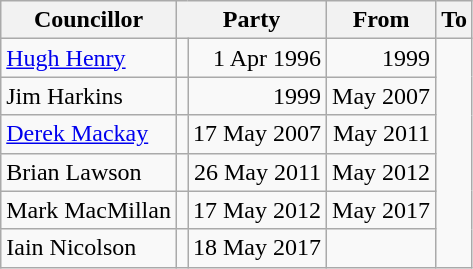<table class=wikitable>
<tr>
<th>Councillor</th>
<th colspan=2>Party</th>
<th>From</th>
<th>To</th>
</tr>
<tr>
<td><a href='#'>Hugh Henry</a></td>
<td></td>
<td align=right>1 Apr 1996</td>
<td align=right>1999</td>
</tr>
<tr>
<td>Jim Harkins</td>
<td></td>
<td align=right>1999</td>
<td align=right>May 2007</td>
</tr>
<tr>
<td><a href='#'>Derek Mackay</a></td>
<td></td>
<td align=right>17 May 2007</td>
<td align=right>May 2011</td>
</tr>
<tr>
<td>Brian Lawson</td>
<td></td>
<td align=right>26 May 2011</td>
<td align=right>May 2012</td>
</tr>
<tr>
<td>Mark MacMillan</td>
<td></td>
<td align=right>17 May 2012</td>
<td align=right>May 2017</td>
</tr>
<tr>
<td>Iain Nicolson</td>
<td></td>
<td align=right>18 May 2017</td>
<td align=right></td>
</tr>
</table>
